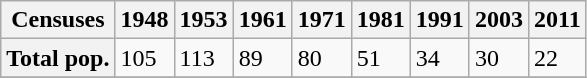<table class="wikitable">
<tr>
<th>Censuses</th>
<th>1948</th>
<th>1953</th>
<th>1961</th>
<th>1971</th>
<th>1981</th>
<th>1991</th>
<th>2003</th>
<th>2011</th>
</tr>
<tr>
<th>Total pop.</th>
<td>105</td>
<td>113</td>
<td>89</td>
<td>80</td>
<td>51</td>
<td>34</td>
<td>30</td>
<td>22</td>
</tr>
<tr>
</tr>
</table>
